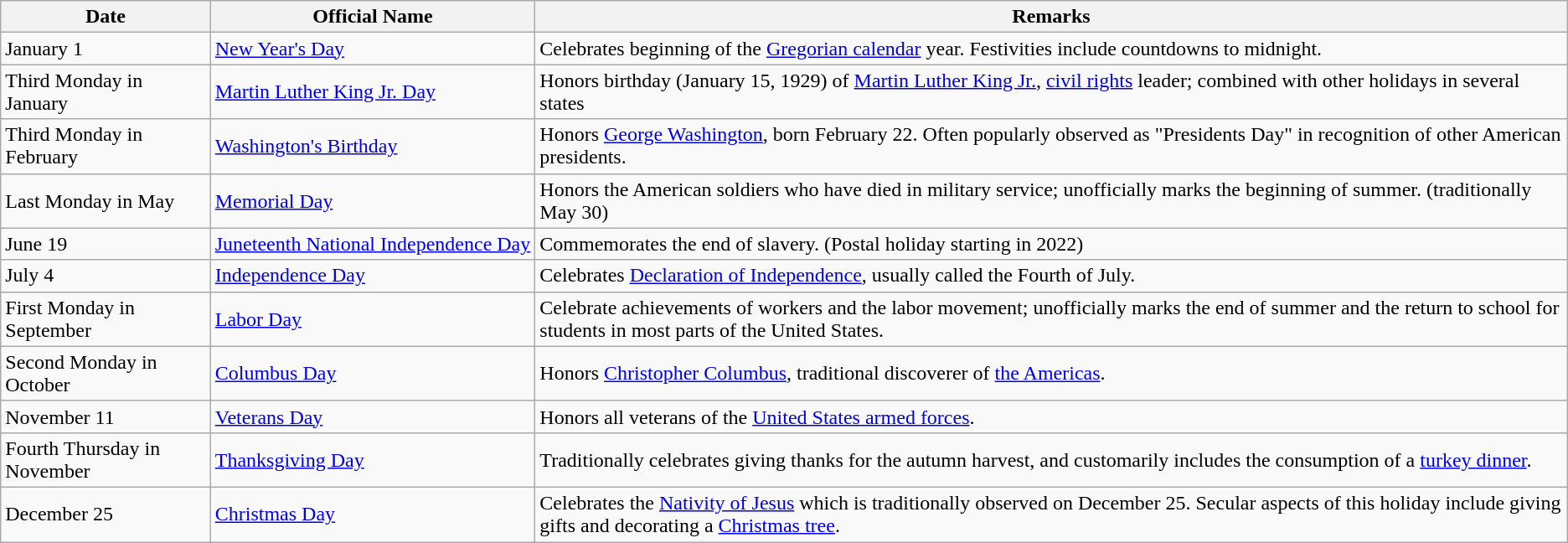<table class="wikitable">
<tr>
<th>Date</th>
<th>Official Name</th>
<th>Remarks</th>
</tr>
<tr>
<td>January 1</td>
<td nowrap><a href='#'>New Year's Day</a></td>
<td>Celebrates beginning of the <a href='#'>Gregorian calendar</a> year. Festivities include countdowns to midnight.</td>
</tr>
<tr>
<td>Third Monday in January</td>
<td><a href='#'>Martin Luther King Jr. Day</a></td>
<td>Honors birthday (January 15, 1929) of <a href='#'>Martin Luther King Jr.</a>, <a href='#'>civil rights</a> leader; combined with other holidays in several states</td>
</tr>
<tr>
<td>Third Monday in February</td>
<td><a href='#'>Washington's Birthday</a></td>
<td>Honors <a href='#'>George Washington</a>, born February 22. Often popularly observed as "Presidents Day" in recognition of other American presidents.</td>
</tr>
<tr>
<td>Last Monday in May</td>
<td><a href='#'>Memorial Day</a></td>
<td>Honors the American soldiers who have died in military service; unofficially marks the beginning of summer. (traditionally May 30)</td>
</tr>
<tr>
<td>June 19</td>
<td nowrap><a href='#'>Juneteenth National Independence Day</a></td>
<td>Commemorates the end of slavery. (Postal holiday starting in 2022)</td>
</tr>
<tr>
<td>July 4</td>
<td><a href='#'>Independence Day</a></td>
<td>Celebrates <a href='#'>Declaration of Independence</a>, usually called the Fourth of July.</td>
</tr>
<tr>
<td>First Monday in September</td>
<td><a href='#'>Labor Day</a></td>
<td>Celebrate achievements of workers and the labor movement; unofficially marks the end of summer and the return to school for students in most parts of the United States.</td>
</tr>
<tr>
<td>Second Monday in October</td>
<td><a href='#'>Columbus Day</a></td>
<td>Honors <a href='#'>Christopher Columbus</a>, traditional discoverer of <a href='#'>the Americas</a>.</td>
</tr>
<tr>
<td>November 11</td>
<td><a href='#'>Veterans Day</a></td>
<td>Honors all veterans of the <a href='#'>United States armed forces</a>.</td>
</tr>
<tr>
<td>Fourth Thursday in November</td>
<td><a href='#'>Thanksgiving Day</a></td>
<td>Traditionally celebrates giving thanks for the autumn harvest, and customarily includes the consumption of a <a href='#'>turkey dinner</a>.</td>
</tr>
<tr>
<td>December 25</td>
<td><a href='#'>Christmas Day</a></td>
<td>Celebrates the <a href='#'>Nativity of Jesus</a> which is traditionally observed on December 25. Secular aspects of this holiday include giving gifts and decorating a <a href='#'>Christmas tree</a>.</td>
</tr>
</table>
